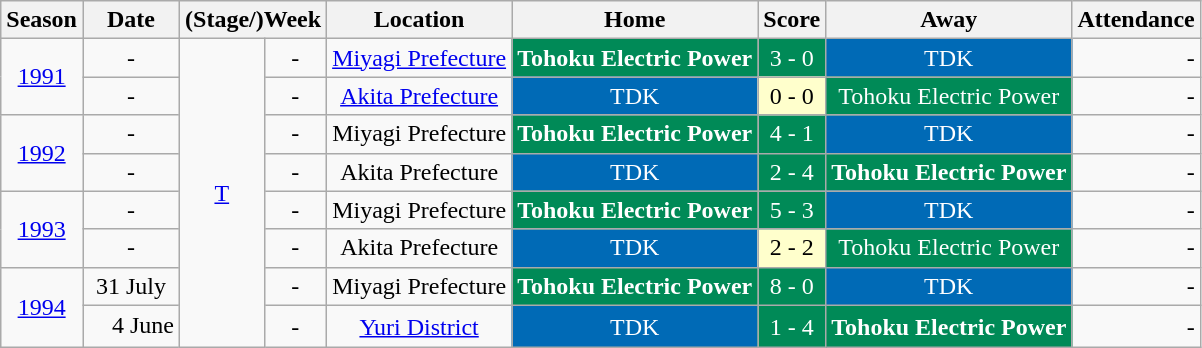<table class="wikitable" style="border-collapse:collapse; text-align:center; font-size:100%;">
<tr>
<th>Season</th>
<th>Date</th>
<th colspan="2">(Stage/)Week</th>
<th>Location</th>
<th>Home</th>
<th>Score</th>
<th>Away</th>
<th>Attendance</th>
</tr>
<tr>
<td rowspan="2"><a href='#'>1991</a></td>
<td>-</td>
<td rowspan="8"><a href='#'>T</a></td>
<td>-</td>
<td><a href='#'>Miyagi Prefecture</a></td>
<td style="color:white; background:#008A57;"><strong>Tohoku Electric Power</strong></td>
<td style="color:white; background:#008A57;">3 - 0</td>
<td style="color:white; background:#006AB6;">TDK</td>
<td align=right>-</td>
</tr>
<tr>
<td>-</td>
<td>-</td>
<td><a href='#'>Akita Prefecture</a></td>
<td style="color:white; background:#006AB6;">TDK</td>
<td style="color:black; background:#FFFFCC;">0 - 0</td>
<td style="color:white; background:#008A57;">Tohoku Electric Power</td>
<td align=right>-</td>
</tr>
<tr>
<td rowspan="2"><a href='#'>1992</a></td>
<td>-</td>
<td>-</td>
<td>Miyagi Prefecture</td>
<td style="color:white; background:#008A57;"><strong>Tohoku Electric Power </strong></td>
<td style="color:white; background:#008A57;">4 - 1</td>
<td style="color:white; background:#006AB6;">TDK</td>
<td align=right>-</td>
</tr>
<tr>
<td>-</td>
<td>-</td>
<td>Akita Prefecture</td>
<td style="color:white; background:#006AB6;">TDK</td>
<td style="color:white; background:#008A57;">2 - 4</td>
<td style="color:white; background:#008A57;"><strong> Tohoku Electric Power</strong></td>
<td align=right>-</td>
</tr>
<tr>
<td rowspan="2"><a href='#'>1993</a></td>
<td>-</td>
<td>-</td>
<td>Miyagi Prefecture</td>
<td style="color:white; background:#008A57;"><strong>Tohoku Electric Power</strong></td>
<td style="color:white; background:#008A57;">5 - 3</td>
<td style="color:white; background:#006AB6;">TDK</td>
<td align=right>-</td>
</tr>
<tr>
<td>-</td>
<td>-</td>
<td>Akita Prefecture</td>
<td style="color:white; background:#006AB6;">TDK</td>
<td style="color:black; background:#FFFFCC;">2 - 2</td>
<td style="color:white; background:#008A57;">Tohoku Electric Power</td>
<td align=right>-</td>
</tr>
<tr>
<td rowspan="2"><a href='#'>1994</a></td>
<td>31 July</td>
<td>-</td>
<td>Miyagi Prefecture</td>
<td style="color:white; background:#008A57;"><strong>Tohoku Electric Power</strong></td>
<td style="color:white; background:#008A57;">8 - 0</td>
<td style="color:white; background:#006AB6;">TDK</td>
<td align=right>-</td>
</tr>
<tr>
<td>　4 June</td>
<td>-</td>
<td><a href='#'>Yuri District</a></td>
<td style="color:white; background:#006AB6;">TDK</td>
<td style="color:white; background:#008A57;">1 - 4</td>
<td style="color:white; background:#008A57;"><strong>Tohoku Electric Power</strong></td>
<td align=right>-</td>
</tr>
</table>
